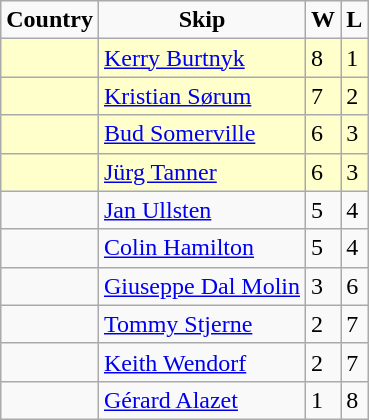<table class="wikitable">
<tr align=center>
<td><strong>Country</strong></td>
<td><strong>Skip</strong></td>
<td><strong>W</strong></td>
<td><strong>L</strong></td>
</tr>
<tr bgcolor=#ffffcc>
<td></td>
<td><a href='#'>Kerry Burtnyk</a></td>
<td>8</td>
<td>1</td>
</tr>
<tr bgcolor=#ffffcc>
<td></td>
<td><a href='#'>Kristian Sørum</a></td>
<td>7</td>
<td>2</td>
</tr>
<tr bgcolor=#ffffcc>
<td></td>
<td><a href='#'>Bud Somerville</a></td>
<td>6</td>
<td>3</td>
</tr>
<tr bgcolor=#ffffcc>
<td></td>
<td><a href='#'>Jürg Tanner</a></td>
<td>6</td>
<td>3</td>
</tr>
<tr>
<td></td>
<td><a href='#'>Jan Ullsten</a></td>
<td>5</td>
<td>4</td>
</tr>
<tr>
<td></td>
<td><a href='#'>Colin Hamilton</a></td>
<td>5</td>
<td>4</td>
</tr>
<tr>
<td></td>
<td><a href='#'>Giuseppe Dal Molin</a></td>
<td>3</td>
<td>6</td>
</tr>
<tr>
<td></td>
<td><a href='#'>Tommy Stjerne</a></td>
<td>2</td>
<td>7</td>
</tr>
<tr>
<td></td>
<td><a href='#'>Keith Wendorf</a></td>
<td>2</td>
<td>7</td>
</tr>
<tr>
<td></td>
<td><a href='#'>Gérard Alazet</a></td>
<td>1</td>
<td>8</td>
</tr>
</table>
